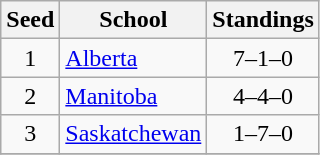<table class="wikitable">
<tr>
<th>Seed</th>
<th>School</th>
<th>Standings</th>
</tr>
<tr>
<td align=center>1</td>
<td><a href='#'>Alberta</a></td>
<td align=center>7–1–0</td>
</tr>
<tr>
<td align=center>2</td>
<td><a href='#'>Manitoba</a></td>
<td align=center>4–4–0</td>
</tr>
<tr>
<td align=center>3</td>
<td><a href='#'>Saskatchewan</a></td>
<td align=center>1–7–0</td>
</tr>
<tr>
</tr>
</table>
